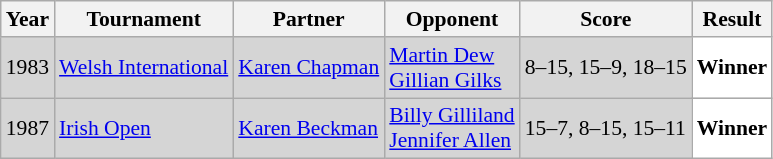<table class="sortable wikitable" style="font-size: 90%;">
<tr>
<th>Year</th>
<th>Tournament</th>
<th>Partner</th>
<th>Opponent</th>
<th>Score</th>
<th>Result</th>
</tr>
<tr style="background:#D5D5D5">
<td align="center">1983</td>
<td align="left"><a href='#'>Welsh International</a></td>
<td align="left"> <a href='#'>Karen Chapman</a></td>
<td align="left"> <a href='#'>Martin Dew</a><br> <a href='#'>Gillian Gilks</a></td>
<td align="left">8–15, 15–9, 18–15</td>
<td style="text-align:left; background: white"> <strong>Winner</strong></td>
</tr>
<tr style="background:#D5D5D5">
<td align="center">1987</td>
<td align="left"><a href='#'>Irish Open</a></td>
<td align="left"> <a href='#'>Karen Beckman</a></td>
<td align="left"> <a href='#'>Billy Gilliland</a><br> <a href='#'>Jennifer Allen</a></td>
<td align="left">15–7, 8–15, 15–11</td>
<td style="text-align:left; background: white"> <strong>Winner</strong></td>
</tr>
</table>
